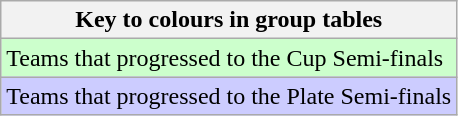<table class="wikitable">
<tr>
<th>Key to colours in group tables</th>
</tr>
<tr bgcolor="#ccffcc">
<td>Teams that progressed to the Cup Semi-finals</td>
</tr>
<tr bgcolor="#ccccff">
<td>Teams that progressed to the Plate Semi-finals</td>
</tr>
</table>
